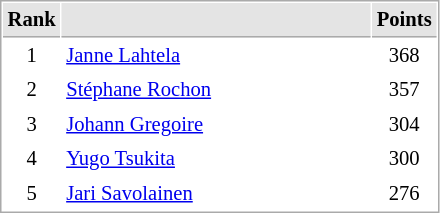<table cellspacing="1" cellpadding="3" style="border:1px solid #AAAAAA;font-size:86%">
<tr bgcolor="#E4E4E4">
<th style="border-bottom:1px solid #AAAAAA" width=10>Rank</th>
<th style="border-bottom:1px solid #AAAAAA" width=200></th>
<th style="border-bottom:1px solid #AAAAAA" width=20>Points</th>
</tr>
<tr>
<td align="center">1</td>
<td> <a href='#'>Janne Lahtela</a></td>
<td align=center>368</td>
</tr>
<tr>
<td align="center">2</td>
<td> <a href='#'>Stéphane Rochon</a></td>
<td align=center>357</td>
</tr>
<tr>
<td align="center">3</td>
<td> <a href='#'>Johann Gregoire</a></td>
<td align=center>304</td>
</tr>
<tr>
<td align="center">4</td>
<td> <a href='#'>Yugo Tsukita</a></td>
<td align=center>300</td>
</tr>
<tr>
<td align="center">5</td>
<td> <a href='#'>Jari Savolainen</a></td>
<td align=center>276</td>
</tr>
</table>
